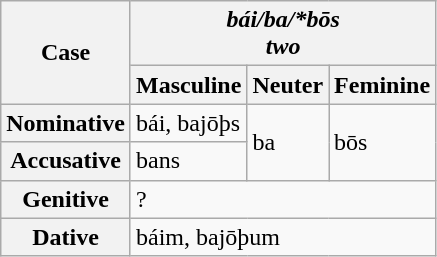<table class="wikitable">
<tr>
<th rowspan="2">Case</th>
<th colspan="3"><strong><em>bái/ba/*bōs<em><br> two<strong></th>
</tr>
<tr>
<th></strong>Masculine<strong></th>
<th></strong>Neuter<strong></th>
<th></strong>Feminine<strong></th>
</tr>
<tr>
<th></strong>Nominative<strong></th>
<td>bái, bajōþs</td>
<td rowspan="2">ba</td>
<td rowspan="2"></em>bōs<em></td>
</tr>
<tr>
<th></strong>Accusative<strong></th>
<td>bans</td>
</tr>
<tr>
<th></strong>Genitive<strong></th>
<td colspan="3">?</td>
</tr>
<tr>
<th></strong>Dative<strong></th>
<td colspan="3">báim, bajōþum</td>
</tr>
</table>
